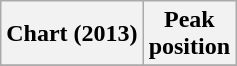<table class="wikitable plainrowheaders" style="text-align:center">
<tr>
<th>Chart (2013)</th>
<th>Peak<br>position</th>
</tr>
<tr>
</tr>
</table>
